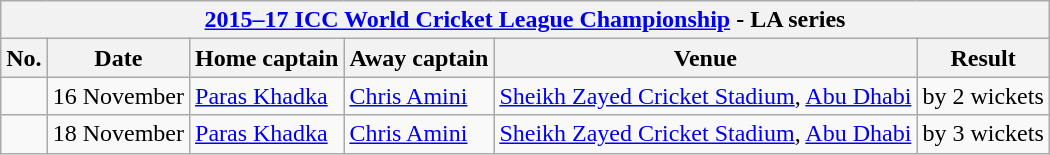<table class="wikitable">
<tr>
<th colspan="9"><a href='#'>2015–17 ICC World Cricket League Championship</a> - LA series</th>
</tr>
<tr>
<th>No.</th>
<th>Date</th>
<th>Home captain</th>
<th>Away captain</th>
<th>Venue</th>
<th>Result</th>
</tr>
<tr>
<td></td>
<td>16 November</td>
<td><a href='#'>Paras Khadka</a></td>
<td><a href='#'>Chris Amini</a></td>
<td><a href='#'>Sheikh Zayed Cricket Stadium</a>, <a href='#'>Abu Dhabi</a></td>
<td> by 2 wickets</td>
</tr>
<tr>
<td></td>
<td>18 November</td>
<td><a href='#'>Paras Khadka</a></td>
<td><a href='#'>Chris Amini</a></td>
<td><a href='#'>Sheikh Zayed Cricket Stadium</a>, <a href='#'>Abu Dhabi</a></td>
<td> by 3 wickets</td>
</tr>
</table>
